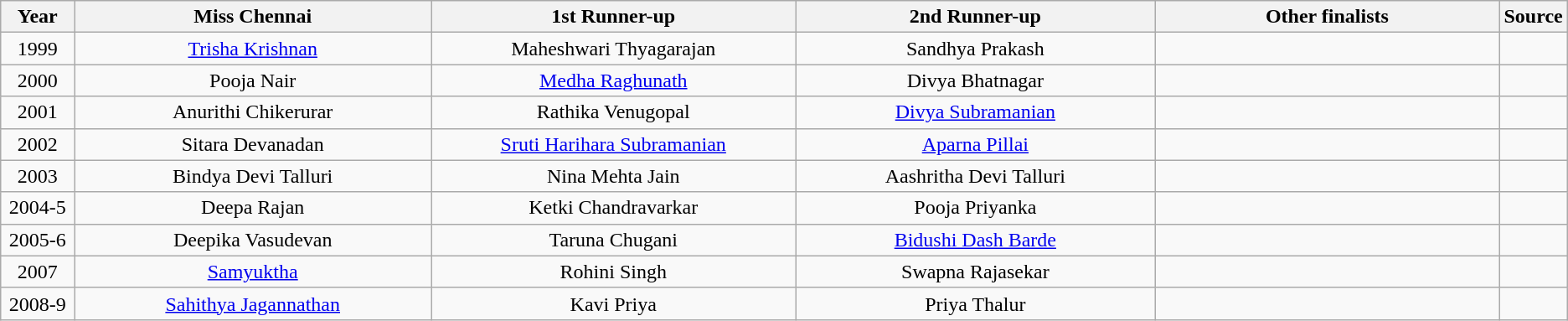<table class="wikitable sortable" style="text-align:center">
<tr>
<th width=60>Year</th>
<th width=400>Miss Chennai</th>
<th width=400>1st Runner-up</th>
<th width=400>2nd Runner-up</th>
<th width=400>Other finalists</th>
<th class="unsortable">Source</th>
</tr>
<tr>
<td>1999</td>
<td><a href='#'>Trisha Krishnan</a></td>
<td>Maheshwari Thyagarajan</td>
<td>Sandhya Prakash</td>
<td></td>
<td></td>
</tr>
<tr>
<td>2000</td>
<td>Pooja Nair</td>
<td><a href='#'>Medha Raghunath</a></td>
<td>Divya Bhatnagar</td>
<td></td>
<td></td>
</tr>
<tr>
<td>2001</td>
<td>Anurithi Chikerurar</td>
<td>Rathika Venugopal</td>
<td><a href='#'>Divya Subramanian</a></td>
<td></td>
<td></td>
</tr>
<tr>
<td>2002</td>
<td>Sitara Devanadan</td>
<td><a href='#'>Sruti Harihara Subramanian</a></td>
<td><a href='#'>Aparna Pillai</a></td>
<td></td>
<td></td>
</tr>
<tr>
<td>2003</td>
<td>Bindya Devi Talluri</td>
<td>Nina Mehta Jain</td>
<td>Aashritha Devi Talluri</td>
<td></td>
<td></td>
</tr>
<tr>
<td>2004-5</td>
<td>Deepa Rajan</td>
<td>Ketki Chandravarkar</td>
<td>Pooja Priyanka</td>
<td></td>
<td></td>
</tr>
<tr>
<td>2005-6</td>
<td>Deepika Vasudevan</td>
<td>Taruna Chugani</td>
<td><a href='#'>Bidushi Dash Barde</a></td>
<td></td>
<td></td>
</tr>
<tr>
<td>2007</td>
<td><a href='#'>Samyuktha</a></td>
<td>Rohini Singh</td>
<td>Swapna Rajasekar</td>
<td></td>
<td></td>
</tr>
<tr>
<td>2008-9</td>
<td><a href='#'>Sahithya Jagannathan</a></td>
<td>Kavi Priya</td>
<td>Priya Thalur</td>
<td></td>
<td></td>
</tr>
</table>
